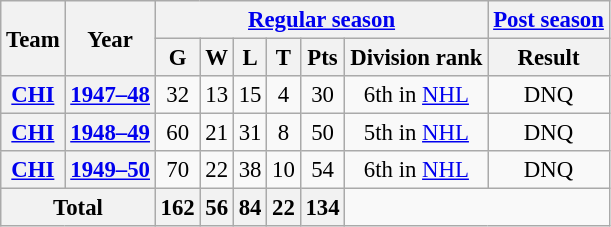<table class="wikitable" style="font-size: 95%; text-align:center;">
<tr>
<th rowspan="2">Team</th>
<th rowspan="2">Year</th>
<th colspan="6"><a href='#'>Regular season</a></th>
<th colspan="1"><a href='#'>Post season</a></th>
</tr>
<tr>
<th>G</th>
<th>W</th>
<th>L</th>
<th>T</th>
<th>Pts</th>
<th>Division rank</th>
<th>Result</th>
</tr>
<tr>
<th><a href='#'>CHI</a></th>
<th><a href='#'>1947–48</a></th>
<td>32</td>
<td>13</td>
<td>15</td>
<td>4</td>
<td>30</td>
<td>6th in <a href='#'>NHL</a></td>
<td>DNQ</td>
</tr>
<tr>
<th><a href='#'>CHI</a></th>
<th><a href='#'>1948–49</a></th>
<td>60</td>
<td>21</td>
<td>31</td>
<td>8</td>
<td>50</td>
<td>5th in <a href='#'>NHL</a></td>
<td>DNQ</td>
</tr>
<tr>
<th><a href='#'>CHI</a></th>
<th><a href='#'>1949–50</a></th>
<td>70</td>
<td>22</td>
<td>38</td>
<td>10</td>
<td>54</td>
<td>6th in <a href='#'>NHL</a></td>
<td>DNQ</td>
</tr>
<tr>
<th colspan="2">Total</th>
<th>162</th>
<th>56</th>
<th>84</th>
<th>22</th>
<th>134</th>
</tr>
</table>
